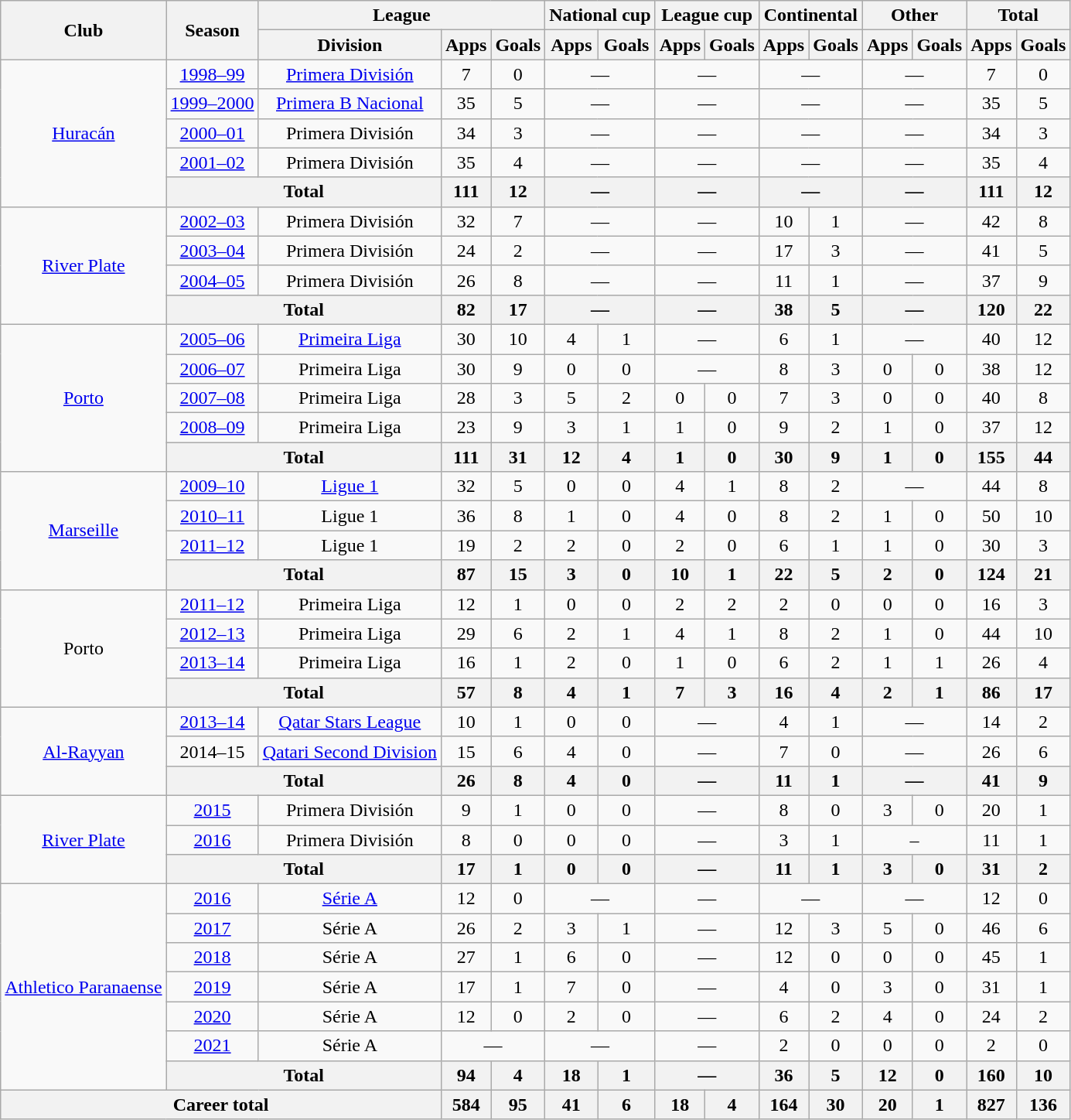<table class="wikitable" style="text-align: center;">
<tr>
<th rowspan="2">Club</th>
<th rowspan="2">Season</th>
<th colspan="3">League</th>
<th colspan="2">National cup</th>
<th colspan="2">League cup</th>
<th colspan="2">Continental</th>
<th colspan="2">Other</th>
<th colspan="2">Total</th>
</tr>
<tr>
<th>Division</th>
<th>Apps</th>
<th>Goals</th>
<th>Apps</th>
<th>Goals</th>
<th>Apps</th>
<th>Goals</th>
<th>Apps</th>
<th>Goals</th>
<th>Apps</th>
<th>Goals</th>
<th>Apps</th>
<th>Goals</th>
</tr>
<tr>
<td rowspan="5"><a href='#'>Huracán</a></td>
<td><a href='#'>1998–99</a></td>
<td><a href='#'>Primera División</a></td>
<td>7</td>
<td>0</td>
<td colspan="2">—</td>
<td colspan="2">—</td>
<td colspan="2">—</td>
<td colspan="2">—</td>
<td>7</td>
<td>0</td>
</tr>
<tr>
<td><a href='#'>1999–2000</a></td>
<td><a href='#'>Primera B Nacional</a></td>
<td>35</td>
<td>5</td>
<td colspan="2">—</td>
<td colspan="2">—</td>
<td colspan="2">—</td>
<td colspan="2">—</td>
<td>35</td>
<td>5</td>
</tr>
<tr>
<td><a href='#'>2000–01</a></td>
<td>Primera División</td>
<td>34</td>
<td>3</td>
<td colspan="2">—</td>
<td colspan="2">—</td>
<td colspan="2">—</td>
<td colspan="2">—</td>
<td>34</td>
<td>3</td>
</tr>
<tr>
<td><a href='#'>2001–02</a></td>
<td>Primera División</td>
<td>35</td>
<td>4</td>
<td colspan="2">—</td>
<td colspan="2">—</td>
<td colspan="2">—</td>
<td colspan="2">—</td>
<td>35</td>
<td>4</td>
</tr>
<tr>
<th colspan="2">Total</th>
<th>111</th>
<th>12</th>
<th colspan="2">—</th>
<th colspan="2">—</th>
<th colspan="2">—</th>
<th colspan="2">—</th>
<th>111</th>
<th>12</th>
</tr>
<tr>
<td rowspan="4"><a href='#'>River Plate</a></td>
<td><a href='#'>2002–03</a></td>
<td>Primera División</td>
<td>32</td>
<td>7</td>
<td colspan="2">—</td>
<td colspan="2">—</td>
<td>10</td>
<td>1</td>
<td colspan="2">—</td>
<td>42</td>
<td>8</td>
</tr>
<tr>
<td><a href='#'>2003–04</a></td>
<td>Primera División</td>
<td>24</td>
<td>2</td>
<td colspan="2">—</td>
<td colspan="2">—</td>
<td>17</td>
<td>3</td>
<td colspan="2">—</td>
<td>41</td>
<td>5</td>
</tr>
<tr>
<td><a href='#'>2004–05</a></td>
<td>Primera División</td>
<td>26</td>
<td>8</td>
<td colspan="2">—</td>
<td colspan="2">—</td>
<td>11</td>
<td>1</td>
<td colspan="2">—</td>
<td>37</td>
<td>9</td>
</tr>
<tr>
<th colspan="2">Total</th>
<th>82</th>
<th>17</th>
<th colspan="2">—</th>
<th colspan="2">—</th>
<th>38</th>
<th>5</th>
<th colspan="2">—</th>
<th>120</th>
<th>22</th>
</tr>
<tr>
<td rowspan="5"><a href='#'>Porto</a></td>
<td><a href='#'>2005–06</a></td>
<td><a href='#'>Primeira Liga</a></td>
<td>30</td>
<td>10</td>
<td>4</td>
<td>1</td>
<td colspan="2">—</td>
<td>6</td>
<td>1</td>
<td colspan="2">—</td>
<td>40</td>
<td>12</td>
</tr>
<tr>
<td><a href='#'>2006–07</a></td>
<td>Primeira Liga</td>
<td>30</td>
<td>9</td>
<td>0</td>
<td>0</td>
<td colspan="2">—</td>
<td>8</td>
<td>3</td>
<td>0</td>
<td>0</td>
<td>38</td>
<td>12</td>
</tr>
<tr>
<td><a href='#'>2007–08</a></td>
<td>Primeira Liga</td>
<td>28</td>
<td>3</td>
<td>5</td>
<td>2</td>
<td>0</td>
<td>0</td>
<td>7</td>
<td>3</td>
<td>0</td>
<td>0</td>
<td>40</td>
<td>8</td>
</tr>
<tr>
<td><a href='#'>2008–09</a></td>
<td>Primeira Liga</td>
<td>23</td>
<td>9</td>
<td>3</td>
<td>1</td>
<td>1</td>
<td>0</td>
<td>9</td>
<td>2</td>
<td>1</td>
<td>0</td>
<td>37</td>
<td>12</td>
</tr>
<tr>
<th colspan="2">Total</th>
<th>111</th>
<th>31</th>
<th>12</th>
<th>4</th>
<th>1</th>
<th>0</th>
<th>30</th>
<th>9</th>
<th>1</th>
<th>0</th>
<th>155</th>
<th>44</th>
</tr>
<tr>
<td rowspan="4"><a href='#'>Marseille</a></td>
<td><a href='#'>2009–10</a></td>
<td><a href='#'>Ligue 1</a></td>
<td>32</td>
<td>5</td>
<td>0</td>
<td>0</td>
<td>4</td>
<td>1</td>
<td>8</td>
<td>2</td>
<td colspan="2">—</td>
<td>44</td>
<td>8</td>
</tr>
<tr>
<td><a href='#'>2010–11</a></td>
<td>Ligue 1</td>
<td>36</td>
<td>8</td>
<td>1</td>
<td>0</td>
<td>4</td>
<td>0</td>
<td>8</td>
<td>2</td>
<td>1</td>
<td>0</td>
<td>50</td>
<td>10</td>
</tr>
<tr>
<td><a href='#'>2011–12</a></td>
<td>Ligue 1</td>
<td>19</td>
<td>2</td>
<td>2</td>
<td>0</td>
<td>2</td>
<td>0</td>
<td>6</td>
<td>1</td>
<td>1</td>
<td>0</td>
<td>30</td>
<td>3</td>
</tr>
<tr>
<th colspan="2">Total</th>
<th>87</th>
<th>15</th>
<th>3</th>
<th>0</th>
<th>10</th>
<th>1</th>
<th>22</th>
<th>5</th>
<th>2</th>
<th>0</th>
<th>124</th>
<th>21</th>
</tr>
<tr>
<td rowspan="4">Porto</td>
<td><a href='#'>2011–12</a></td>
<td>Primeira Liga</td>
<td>12</td>
<td>1</td>
<td>0</td>
<td>0</td>
<td>2</td>
<td>2</td>
<td>2</td>
<td>0</td>
<td>0</td>
<td>0</td>
<td>16</td>
<td>3</td>
</tr>
<tr>
<td><a href='#'>2012–13</a></td>
<td>Primeira Liga</td>
<td>29</td>
<td>6</td>
<td>2</td>
<td>1</td>
<td>4</td>
<td>1</td>
<td>8</td>
<td>2</td>
<td>1</td>
<td>0</td>
<td>44</td>
<td>10</td>
</tr>
<tr>
<td><a href='#'>2013–14</a></td>
<td>Primeira Liga</td>
<td>16</td>
<td>1</td>
<td>2</td>
<td>0</td>
<td>1</td>
<td>0</td>
<td>6</td>
<td>2</td>
<td>1</td>
<td>1</td>
<td>26</td>
<td>4</td>
</tr>
<tr>
<th colspan="2">Total</th>
<th>57</th>
<th>8</th>
<th>4</th>
<th>1</th>
<th>7</th>
<th>3</th>
<th>16</th>
<th>4</th>
<th>2</th>
<th>1</th>
<th>86</th>
<th>17</th>
</tr>
<tr>
<td rowspan="3"><a href='#'>Al-Rayyan</a></td>
<td><a href='#'>2013–14</a></td>
<td><a href='#'>Qatar Stars League</a></td>
<td>10</td>
<td>1</td>
<td>0</td>
<td>0</td>
<td colspan="2">—</td>
<td>4</td>
<td>1</td>
<td colspan="2">—</td>
<td>14</td>
<td>2</td>
</tr>
<tr>
<td>2014–15</td>
<td><a href='#'>Qatari Second Division</a></td>
<td>15</td>
<td>6</td>
<td>4</td>
<td>0</td>
<td colspan="2">—</td>
<td>7</td>
<td>0</td>
<td colspan="2">—</td>
<td>26</td>
<td>6</td>
</tr>
<tr>
<th colspan="2">Total</th>
<th>26</th>
<th>8</th>
<th>4</th>
<th>0</th>
<th colspan="2">—</th>
<th>11</th>
<th>1</th>
<th colspan="2">—</th>
<th>41</th>
<th>9</th>
</tr>
<tr>
<td rowspan="3"><a href='#'>River Plate</a></td>
<td><a href='#'>2015</a></td>
<td>Primera División</td>
<td>9</td>
<td>1</td>
<td>0</td>
<td>0</td>
<td colspan="2">—</td>
<td>8</td>
<td>0</td>
<td>3</td>
<td>0</td>
<td>20</td>
<td>1</td>
</tr>
<tr>
<td><a href='#'>2016</a></td>
<td>Primera División</td>
<td>8</td>
<td>0</td>
<td>0</td>
<td>0</td>
<td colspan="2">—</td>
<td>3</td>
<td>1</td>
<td colspan="2">–</td>
<td>11</td>
<td>1</td>
</tr>
<tr>
<th colspan="2">Total</th>
<th>17</th>
<th>1</th>
<th>0</th>
<th>0</th>
<th colspan="2">—</th>
<th>11</th>
<th>1</th>
<th>3</th>
<th>0</th>
<th>31</th>
<th>2</th>
</tr>
<tr>
<td rowspan="7" align="center"><a href='#'>Athletico Paranaense</a></td>
<td><a href='#'>2016</a></td>
<td><a href='#'>Série A</a></td>
<td>12</td>
<td>0</td>
<td colspan="2">—</td>
<td colspan="2">—</td>
<td colspan="2">—</td>
<td colspan="2">—</td>
<td>12</td>
<td>0</td>
</tr>
<tr>
<td><a href='#'>2017</a></td>
<td>Série A</td>
<td>26</td>
<td>2</td>
<td>3</td>
<td>1</td>
<td colspan="2">—</td>
<td>12</td>
<td>3</td>
<td>5</td>
<td>0</td>
<td>46</td>
<td>6</td>
</tr>
<tr>
<td><a href='#'>2018</a></td>
<td>Série A</td>
<td>27</td>
<td>1</td>
<td>6</td>
<td>0</td>
<td colspan="2">—</td>
<td>12</td>
<td>0</td>
<td>0</td>
<td>0</td>
<td>45</td>
<td>1</td>
</tr>
<tr>
<td><a href='#'>2019</a></td>
<td>Série A</td>
<td>17</td>
<td>1</td>
<td>7</td>
<td>0</td>
<td colspan="2">—</td>
<td>4</td>
<td>0</td>
<td>3</td>
<td>0</td>
<td>31</td>
<td>1</td>
</tr>
<tr>
<td><a href='#'>2020</a></td>
<td>Série A</td>
<td>12</td>
<td>0</td>
<td>2</td>
<td>0</td>
<td colspan="2">—</td>
<td>6</td>
<td>2</td>
<td>4</td>
<td>0</td>
<td>24</td>
<td>2</td>
</tr>
<tr>
<td><a href='#'>2021</a></td>
<td>Série A</td>
<td colspan="2">—</td>
<td colspan="2">—</td>
<td colspan="2">—</td>
<td>2</td>
<td>0</td>
<td>0</td>
<td>0</td>
<td>2</td>
<td>0</td>
</tr>
<tr>
<th colspan="2">Total</th>
<th>94</th>
<th>4</th>
<th>18</th>
<th>1</th>
<th colspan="2">—</th>
<th>36</th>
<th>5</th>
<th>12</th>
<th>0</th>
<th>160</th>
<th>10</th>
</tr>
<tr>
<th colspan="3">Career total</th>
<th>584</th>
<th>95</th>
<th>41</th>
<th>6</th>
<th>18</th>
<th>4</th>
<th>164</th>
<th>30</th>
<th>20</th>
<th>1</th>
<th>827</th>
<th>136</th>
</tr>
</table>
